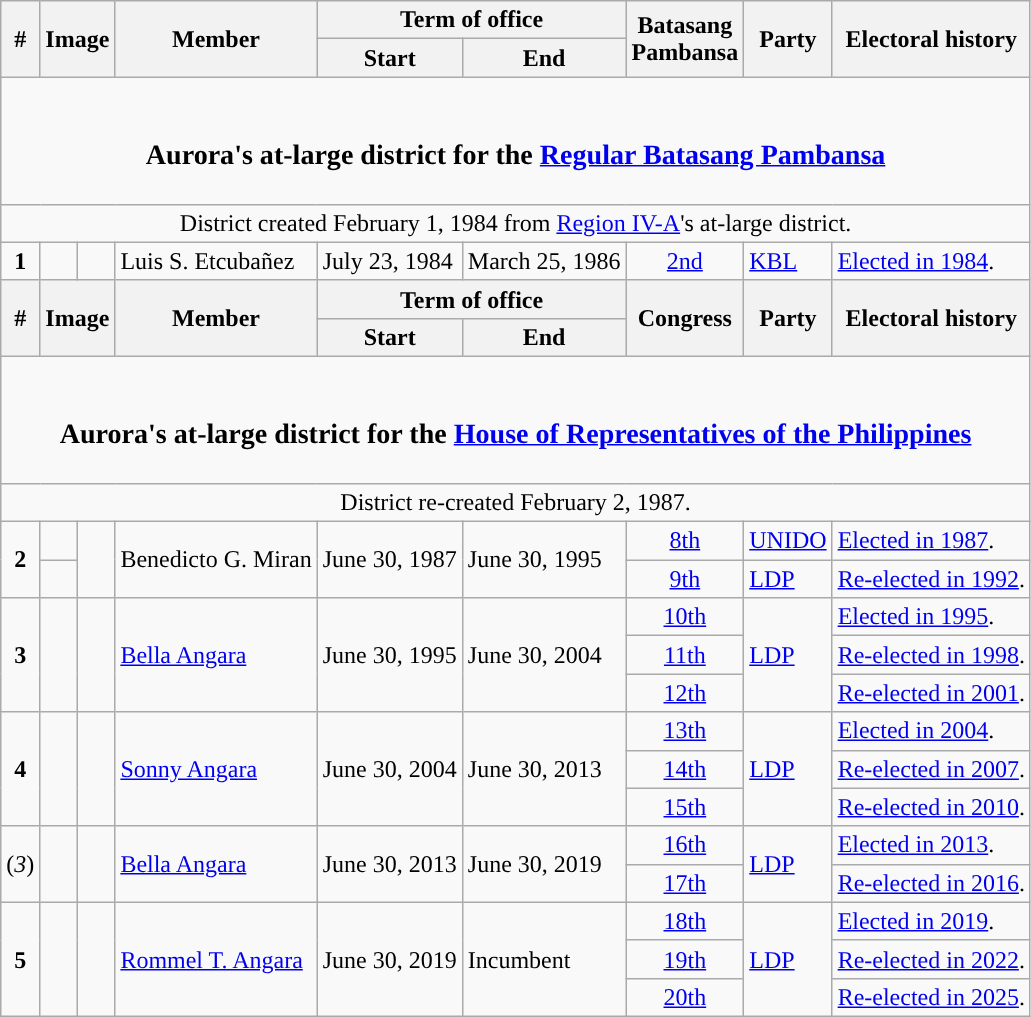<table class=wikitable>
<tr>
<th rowspan="2">#</th>
<th rowspan="2" colspan=2>Image</th>
<th rowspan="2">Member</th>
<th colspan=2>Term of office</th>
<th rowspan="2">Batasang<br>Pambansa</th>
<th rowspan="2">Party</th>
<th rowspan="2">Electoral history</th>
</tr>
<tr>
<th>Start</th>
<th>End</th>
</tr>
<tr>
<td colspan="9" style="text-align:center;"><br><h3>Aurora's at-large district for the <a href='#'>Regular Batasang Pambansa</a></h3></td>
</tr>
<tr>
<td colspan="9" style="text-align:center;">District created February 1, 1984 from <a href='#'>Region IV-A</a>'s at-large district.</td>
</tr>
<tr>
<td style="text-align:center;"><strong>1</strong></td>
<td style="color:inherit;background:"></td>
<td></td>
<td>Luis S. Etcubañez</td>
<td>July 23, 1984</td>
<td>March 25, 1986</td>
<td style="text-align:center;"><a href='#'>2nd</a></td>
<td><a href='#'>KBL</a></td>
<td><a href='#'>Elected in 1984</a>.</td>
</tr>
<tr>
<th rowspan="2">#</th>
<th rowspan="2" colspan=2>Image</th>
<th rowspan="2">Member</th>
<th colspan=2>Term of office</th>
<th rowspan="2">Congress</th>
<th rowspan="2">Party</th>
<th rowspan="2">Electoral history</th>
</tr>
<tr>
<th>Start</th>
<th>End</th>
</tr>
<tr>
<td colspan="9" style="text-align:center;"><br><h3>Aurora's at-large district for the <a href='#'>House of Representatives of the Philippines</a></h3></td>
</tr>
<tr>
<td colspan="9" style="text-align:center;">District re-created February 2, 1987.</td>
</tr>
<tr>
<td rowspan="2" style="text-align:center;"><strong>2</strong></td>
<td style="color:inherit;background:"></td>
<td rowspan="2"></td>
<td rowspan="2">Benedicto G. Miran</td>
<td rowspan="2">June 30, 1987</td>
<td rowspan="2">June 30, 1995</td>
<td style="text-align:center;"><a href='#'>8th</a></td>
<td><a href='#'>UNIDO</a></td>
<td><a href='#'>Elected in 1987</a>.</td>
</tr>
<tr>
<td style="color:inherit;background:"></td>
<td style="text-align:center;"><a href='#'>9th</a></td>
<td><a href='#'>LDP</a></td>
<td><a href='#'>Re-elected in 1992</a>.</td>
</tr>
<tr>
<td rowspan="3" style="text-align:center;"><strong>3</strong></td>
<td rowspan="3" style="color:inherit;background:"></td>
<td rowspan="3"></td>
<td rowspan="3"><a href='#'>Bella Angara</a></td>
<td rowspan="3">June 30, 1995</td>
<td rowspan="3">June 30, 2004</td>
<td style="text-align:center;"><a href='#'>10th</a></td>
<td rowspan="3"><a href='#'>LDP</a></td>
<td><a href='#'>Elected in 1995</a>.</td>
</tr>
<tr>
<td style="text-align:center;"><a href='#'>11th</a></td>
<td><a href='#'>Re-elected in 1998</a>.</td>
</tr>
<tr>
<td style="text-align:center;"><a href='#'>12th</a></td>
<td><a href='#'>Re-elected in 2001</a>.</td>
</tr>
<tr>
<td rowspan="3" style="text-align:center;"><strong>4</strong></td>
<td rowspan="3" style="color:inherit;background:"></td>
<td rowspan="3"></td>
<td rowspan="3"><a href='#'>Sonny Angara</a></td>
<td rowspan="3">June 30, 2004</td>
<td rowspan="3">June 30, 2013</td>
<td style="text-align:center;"><a href='#'>13th</a></td>
<td rowspan="3"><a href='#'>LDP</a></td>
<td><a href='#'>Elected in 2004</a>.</td>
</tr>
<tr>
<td style="text-align:center;"><a href='#'>14th</a></td>
<td><a href='#'>Re-elected in 2007</a>.</td>
</tr>
<tr>
<td style="text-align:center;"><a href='#'>15th</a></td>
<td><a href='#'>Re-elected in 2010</a>.</td>
</tr>
<tr>
<td rowspan="2" style="text-align:center;">(<em>3</em>)</td>
<td rowspan="2" style="color:inherit;background:"></td>
<td rowspan="2"></td>
<td rowspan="2"><a href='#'>Bella Angara</a></td>
<td rowspan="2">June 30, 2013</td>
<td rowspan="2">June 30, 2019</td>
<td style="text-align:center;"><a href='#'>16th</a></td>
<td rowspan="2"><a href='#'>LDP</a></td>
<td><a href='#'>Elected in 2013</a>.</td>
</tr>
<tr>
<td style="text-align:center;"><a href='#'>17th</a></td>
<td><a href='#'>Re-elected in 2016</a>.</td>
</tr>
<tr>
<td rowspan="3" style="text-align:center;"><strong>5</strong></td>
<td rowspan="3" style="color:inherit;background:"></td>
<td rowspan="3"></td>
<td rowspan="3"><a href='#'>Rommel T. Angara</a></td>
<td rowspan="3">June 30, 2019</td>
<td rowspan="3">Incumbent</td>
<td style="text-align:center;"><a href='#'>18th</a></td>
<td rowspan="3"><a href='#'>LDP</a></td>
<td><a href='#'>Elected in 2019</a>.</td>
</tr>
<tr>
<td style="text-align:center;"><a href='#'>19th</a></td>
<td><a href='#'>Re-elected in 2022</a>.</td>
</tr>
<tr>
<td style="text-align:center;"><a href='#'>20th</a></td>
<td><a href='#'>Re-elected in 2025</a>.</td>
</tr>
</table>
